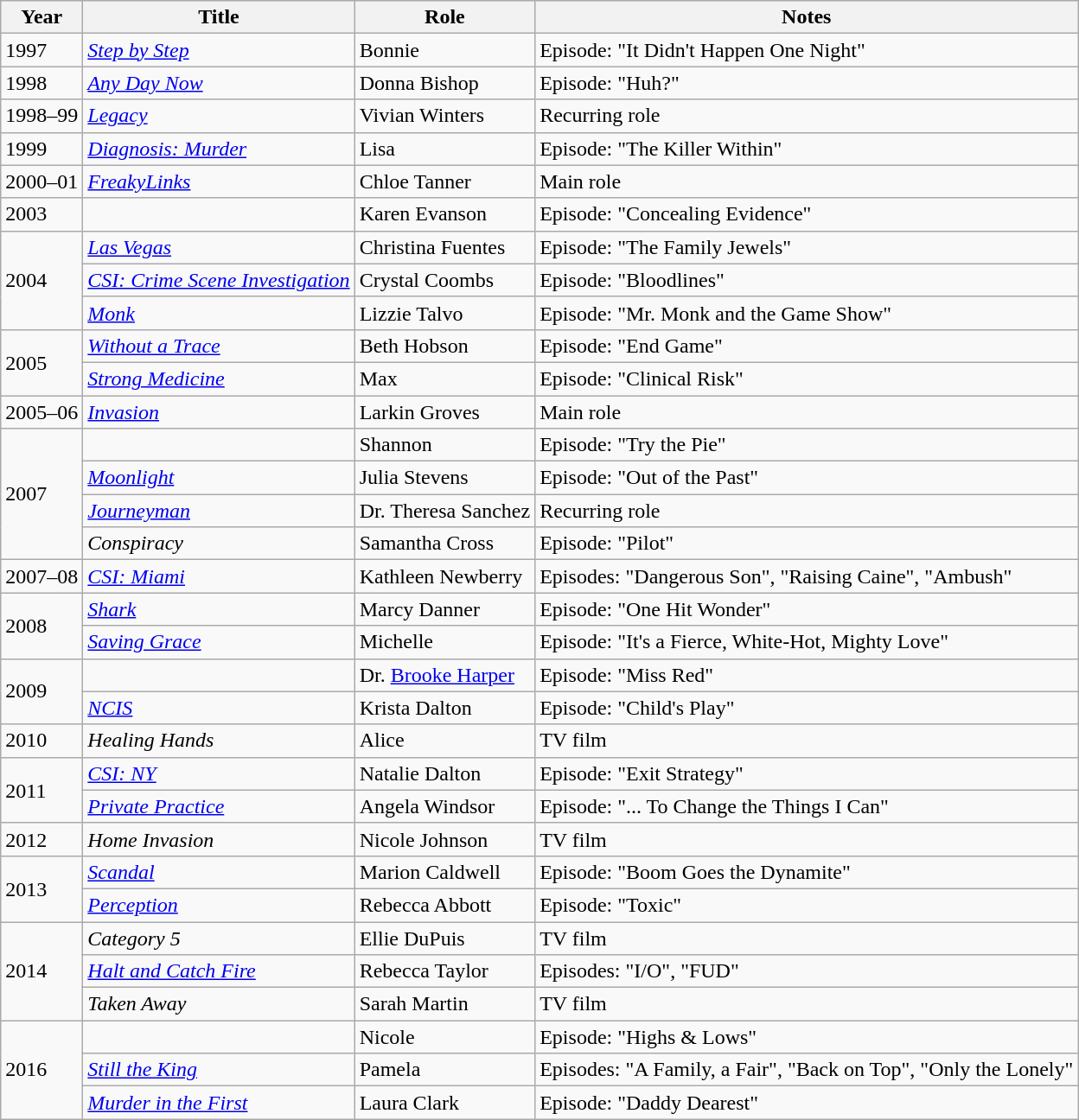<table class="wikitable sortable">
<tr>
<th>Year</th>
<th>Title</th>
<th>Role</th>
<th class="unsortable">Notes</th>
</tr>
<tr>
<td>1997</td>
<td><em><a href='#'>Step by Step</a></em></td>
<td>Bonnie</td>
<td>Episode: "It Didn't Happen One Night"</td>
</tr>
<tr>
<td>1998</td>
<td><em><a href='#'>Any Day Now</a></em></td>
<td>Donna Bishop</td>
<td>Episode: "Huh?"</td>
</tr>
<tr>
<td>1998–99</td>
<td><em><a href='#'>Legacy</a></em></td>
<td>Vivian Winters</td>
<td>Recurring role</td>
</tr>
<tr>
<td>1999</td>
<td><em><a href='#'>Diagnosis: Murder</a></em></td>
<td>Lisa</td>
<td>Episode: "The Killer Within"</td>
</tr>
<tr>
<td>2000–01</td>
<td><em><a href='#'>FreakyLinks</a></em></td>
<td>Chloe Tanner</td>
<td>Main role</td>
</tr>
<tr>
<td>2003</td>
<td><em></em></td>
<td>Karen Evanson</td>
<td>Episode: "Concealing Evidence"</td>
</tr>
<tr>
<td rowspan="3">2004</td>
<td><em><a href='#'>Las Vegas</a></em></td>
<td>Christina Fuentes</td>
<td>Episode: "The Family Jewels"</td>
</tr>
<tr>
<td><em><a href='#'>CSI: Crime Scene Investigation</a></em></td>
<td>Crystal Coombs</td>
<td>Episode: "Bloodlines"</td>
</tr>
<tr>
<td><em><a href='#'>Monk</a></em></td>
<td>Lizzie Talvo</td>
<td>Episode: "Mr. Monk and the Game Show"</td>
</tr>
<tr>
<td rowspan="2">2005</td>
<td><em><a href='#'>Without a Trace</a></em></td>
<td>Beth Hobson</td>
<td>Episode: "End Game"</td>
</tr>
<tr>
<td><em><a href='#'>Strong Medicine</a></em></td>
<td>Max</td>
<td>Episode: "Clinical Risk"</td>
</tr>
<tr>
<td>2005–06</td>
<td><em><a href='#'>Invasion</a></em></td>
<td>Larkin Groves</td>
<td>Main role</td>
</tr>
<tr>
<td rowspan="4">2007</td>
<td><em></em></td>
<td>Shannon</td>
<td>Episode: "Try the Pie"</td>
</tr>
<tr>
<td><em><a href='#'>Moonlight</a></em></td>
<td>Julia Stevens</td>
<td>Episode: "Out of the Past"</td>
</tr>
<tr>
<td><em><a href='#'>Journeyman</a></em></td>
<td>Dr. Theresa Sanchez</td>
<td>Recurring role</td>
</tr>
<tr>
<td><em>Conspiracy</em></td>
<td>Samantha Cross</td>
<td>Episode: "Pilot"</td>
</tr>
<tr>
<td>2007–08</td>
<td><em><a href='#'>CSI: Miami</a></em></td>
<td>Kathleen Newberry</td>
<td>Episodes: "Dangerous Son", "Raising Caine", "Ambush"</td>
</tr>
<tr>
<td rowspan="2">2008</td>
<td><em><a href='#'>Shark</a></em></td>
<td>Marcy Danner</td>
<td>Episode: "One Hit Wonder"</td>
</tr>
<tr>
<td><em><a href='#'>Saving Grace</a></em></td>
<td>Michelle</td>
<td>Episode: "It's a Fierce, White-Hot, Mighty Love"</td>
</tr>
<tr>
<td rowspan="2">2009</td>
<td><em></em></td>
<td>Dr. <a href='#'>Brooke Harper</a></td>
<td>Episode: "Miss Red"</td>
</tr>
<tr>
<td><em><a href='#'>NCIS</a></em></td>
<td>Krista Dalton</td>
<td>Episode: "Child's Play"</td>
</tr>
<tr>
<td>2010</td>
<td><em>Healing Hands</em></td>
<td>Alice</td>
<td>TV film</td>
</tr>
<tr>
<td rowspan="2">2011</td>
<td><em><a href='#'>CSI: NY</a></em></td>
<td>Natalie Dalton</td>
<td>Episode: "Exit Strategy"</td>
</tr>
<tr>
<td><em><a href='#'>Private Practice</a></em></td>
<td>Angela Windsor</td>
<td>Episode: "... To Change the Things I Can"</td>
</tr>
<tr>
<td>2012</td>
<td><em>Home Invasion</em></td>
<td>Nicole Johnson</td>
<td>TV film</td>
</tr>
<tr>
<td rowspan="2">2013</td>
<td><em><a href='#'>Scandal</a></em></td>
<td>Marion Caldwell</td>
<td>Episode: "Boom Goes the Dynamite"</td>
</tr>
<tr>
<td><em><a href='#'>Perception</a></em></td>
<td>Rebecca Abbott</td>
<td>Episode: "Toxic"</td>
</tr>
<tr>
<td rowspan="3">2014</td>
<td><em>Category 5</em></td>
<td>Ellie DuPuis</td>
<td>TV film</td>
</tr>
<tr>
<td><em><a href='#'>Halt and Catch Fire</a></em></td>
<td>Rebecca Taylor</td>
<td>Episodes: "I/O", "FUD"</td>
</tr>
<tr>
<td><em>Taken Away</em></td>
<td>Sarah Martin</td>
<td>TV film</td>
</tr>
<tr>
<td rowspan="3">2016</td>
<td><em></em></td>
<td>Nicole</td>
<td>Episode: "Highs & Lows"</td>
</tr>
<tr>
<td><em><a href='#'>Still the King</a></em></td>
<td>Pamela</td>
<td>Episodes: "A Family, a Fair", "Back on Top", "Only the Lonely"</td>
</tr>
<tr>
<td><em><a href='#'>Murder in the First</a></em></td>
<td>Laura Clark</td>
<td>Episode: "Daddy Dearest"</td>
</tr>
</table>
